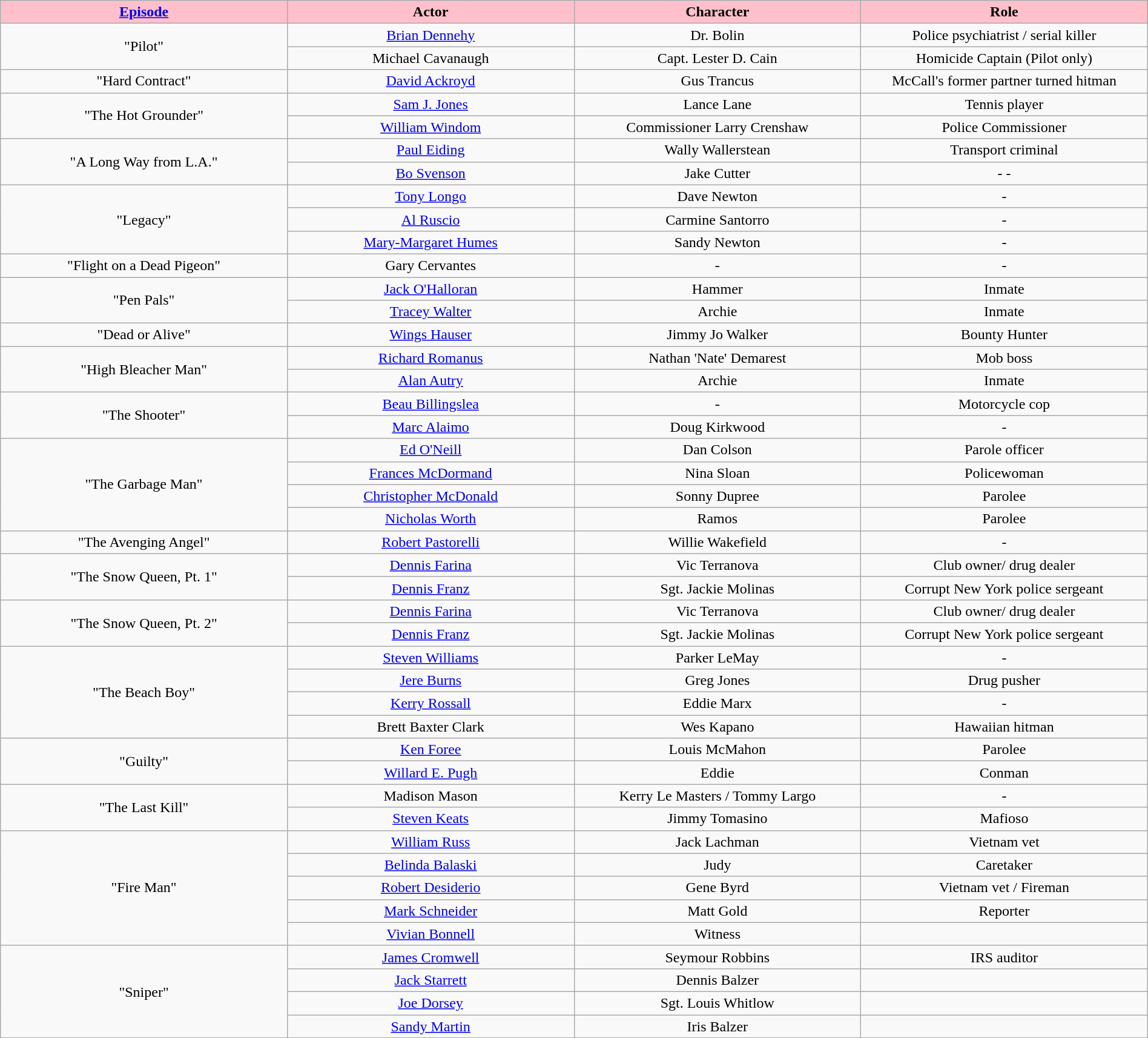<table class="wikitable collapsible" style="text-align:center;width:100%">
<tr>
<th style="background-color:pink;width:25%"><strong><a href='#'>Episode</a></strong></th>
<th style="background-color:pink;width:25%"><strong>Actor</strong></th>
<th style="background-color:pink;width:25%"><strong>Character</strong></th>
<th style="background-color:pink;width:25%"><strong>Role</strong></th>
</tr>
<tr>
<td rowspan="2">"Pilot"</td>
<td><a href='#'>Brian Dennehy</a></td>
<td>Dr. Bolin</td>
<td>Police psychiatrist / serial killer</td>
</tr>
<tr>
<td>Michael Cavanaugh</td>
<td>Capt. Lester D. Cain</td>
<td>Homicide Captain (Pilot only)</td>
</tr>
<tr>
<td>"Hard Contract"</td>
<td><a href='#'>David Ackroyd</a></td>
<td>Gus Trancus</td>
<td>McCall's former partner turned hitman</td>
</tr>
<tr>
<td rowspan="2">"The Hot Grounder"</td>
<td><a href='#'>Sam J. Jones</a></td>
<td>Lance Lane</td>
<td>Tennis player</td>
</tr>
<tr>
<td><a href='#'>William Windom</a></td>
<td>Commissioner Larry Crenshaw</td>
<td>Police Commissioner</td>
</tr>
<tr>
<td rowspan="2">"A Long Way from L.A."</td>
<td><a href='#'>Paul Eiding</a></td>
<td>Wally Wallerstean</td>
<td>Transport criminal</td>
</tr>
<tr>
<td><a href='#'>Bo Svenson</a></td>
<td>Jake Cutter</td>
<td>- -</td>
</tr>
<tr>
<td rowspan="3">"Legacy"</td>
<td><a href='#'>Tony Longo</a></td>
<td>Dave Newton</td>
<td>-</td>
</tr>
<tr>
<td><a href='#'>Al Ruscio</a></td>
<td>Carmine Santorro</td>
<td>-</td>
</tr>
<tr>
<td><a href='#'>Mary-Margaret Humes</a></td>
<td>Sandy Newton</td>
<td>-</td>
</tr>
<tr>
<td>"Flight on a Dead Pigeon"</td>
<td>Gary Cervantes</td>
<td>-</td>
<td>-</td>
</tr>
<tr>
<td rowspan="2">"Pen Pals"</td>
<td><a href='#'>Jack O'Halloran</a></td>
<td>Hammer</td>
<td>Inmate</td>
</tr>
<tr>
<td><a href='#'>Tracey Walter</a></td>
<td>Archie</td>
<td>Inmate</td>
</tr>
<tr>
<td>"Dead or Alive"</td>
<td><a href='#'>Wings Hauser</a></td>
<td>Jimmy Jo Walker</td>
<td>Bounty Hunter</td>
</tr>
<tr>
<td rowspan="2">"High Bleacher Man"</td>
<td><a href='#'>Richard Romanus</a></td>
<td>Nathan 'Nate' Demarest</td>
<td>Mob boss</td>
</tr>
<tr>
<td><a href='#'>Alan Autry</a></td>
<td>Archie</td>
<td>Inmate</td>
</tr>
<tr>
<td rowspan="2">"The Shooter"</td>
<td><a href='#'>Beau Billingslea</a></td>
<td>-</td>
<td>Motorcycle cop</td>
</tr>
<tr>
<td><a href='#'>Marc Alaimo</a></td>
<td>Doug Kirkwood</td>
<td>-</td>
</tr>
<tr>
<td rowspan="4">"The Garbage Man"</td>
<td><a href='#'>Ed O'Neill</a></td>
<td>Dan Colson</td>
<td>Parole officer</td>
</tr>
<tr>
<td><a href='#'>Frances McDormand</a></td>
<td>Nina Sloan</td>
<td>Policewoman</td>
</tr>
<tr>
<td><a href='#'>Christopher McDonald</a></td>
<td>Sonny Dupree</td>
<td>Parolee</td>
</tr>
<tr>
<td><a href='#'>Nicholas Worth</a></td>
<td>Ramos</td>
<td>Parolee</td>
</tr>
<tr>
<td>"The Avenging Angel"</td>
<td><a href='#'>Robert Pastorelli</a></td>
<td>Willie Wakefield</td>
<td>-</td>
</tr>
<tr>
<td rowspan="2">"The Snow Queen, Pt. 1"</td>
<td><a href='#'>Dennis Farina</a></td>
<td>Vic Terranova</td>
<td>Club owner/ drug dealer</td>
</tr>
<tr>
<td><a href='#'>Dennis Franz</a></td>
<td>Sgt. Jackie Molinas</td>
<td>Corrupt New York police sergeant</td>
</tr>
<tr>
<td rowspan="2">"The Snow Queen, Pt. 2"</td>
<td><a href='#'>Dennis Farina</a></td>
<td>Vic Terranova</td>
<td>Club owner/ drug dealer</td>
</tr>
<tr>
<td><a href='#'>Dennis Franz</a></td>
<td>Sgt. Jackie Molinas</td>
<td>Corrupt New York police sergeant</td>
</tr>
<tr>
<td rowspan="4">"The Beach Boy"</td>
<td><a href='#'>Steven Williams</a></td>
<td>Parker LeMay</td>
<td>-</td>
</tr>
<tr>
<td><a href='#'>Jere Burns</a></td>
<td>Greg Jones</td>
<td>Drug pusher</td>
</tr>
<tr>
<td><a href='#'>Kerry Rossall</a></td>
<td>Eddie Marx</td>
<td>-</td>
</tr>
<tr>
<td>Brett Baxter Clark</td>
<td>Wes Kapano</td>
<td>Hawaiian hitman</td>
</tr>
<tr>
<td rowspan="2">"Guilty"</td>
<td><a href='#'>Ken Foree</a></td>
<td>Louis McMahon</td>
<td>Parolee</td>
</tr>
<tr>
<td><a href='#'>Willard E. Pugh</a></td>
<td>Eddie</td>
<td>Conman</td>
</tr>
<tr>
<td rowspan="2">"The Last Kill"</td>
<td>Madison Mason</td>
<td>Kerry Le Masters / Tommy Largo</td>
<td>-</td>
</tr>
<tr>
<td><a href='#'>Steven Keats</a></td>
<td>Jimmy Tomasino</td>
<td>Mafioso</td>
</tr>
<tr>
<td rowspan="5">"Fire Man"</td>
<td><a href='#'>William Russ</a></td>
<td>Jack Lachman</td>
<td>Vietnam vet</td>
</tr>
<tr>
<td><a href='#'>Belinda Balaski</a></td>
<td>Judy</td>
<td>Caretaker</td>
</tr>
<tr>
<td><a href='#'>Robert Desiderio</a></td>
<td>Gene Byrd</td>
<td>Vietnam vet / Fireman</td>
</tr>
<tr>
<td><a href='#'>Mark Schneider</a></td>
<td>Matt Gold</td>
<td>Reporter</td>
</tr>
<tr>
<td><a href='#'>Vivian Bonnell</a></td>
<td>Witness</td>
<td></td>
</tr>
<tr>
<td rowspan="4">"Sniper"</td>
<td><a href='#'>James Cromwell</a></td>
<td>Seymour Robbins</td>
<td>IRS auditor</td>
</tr>
<tr>
<td><a href='#'>Jack Starrett</a></td>
<td>Dennis Balzer</td>
<td></td>
</tr>
<tr>
<td><a href='#'>Joe Dorsey</a></td>
<td>Sgt. Louis Whitlow</td>
<td></td>
</tr>
<tr>
<td><a href='#'>Sandy Martin</a></td>
<td>Iris Balzer</td>
<td></td>
</tr>
<tr>
</tr>
</table>
